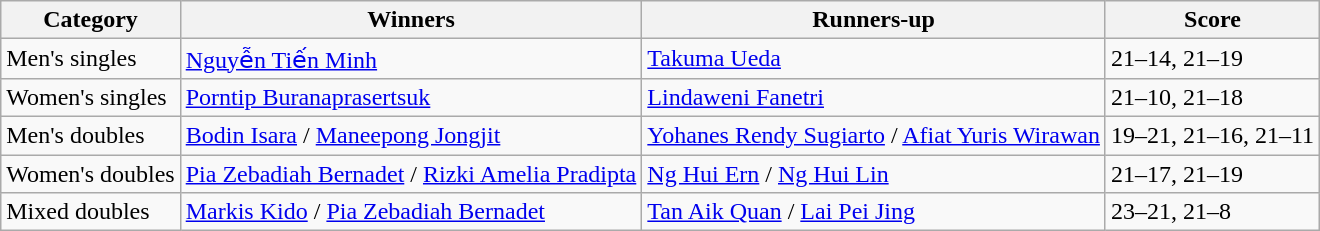<table class=wikitable style="white-space:nowrap;">
<tr>
<th>Category</th>
<th>Winners</th>
<th>Runners-up</th>
<th>Score</th>
</tr>
<tr>
<td>Men's singles</td>
<td> <a href='#'>Nguyễn Tiến Minh</a></td>
<td> <a href='#'>Takuma Ueda</a></td>
<td>21–14, 21–19</td>
</tr>
<tr>
<td>Women's singles</td>
<td> <a href='#'>Porntip Buranaprasertsuk</a></td>
<td> <a href='#'>Lindaweni Fanetri</a></td>
<td>21–10, 21–18</td>
</tr>
<tr>
<td>Men's doubles</td>
<td> <a href='#'>Bodin Isara</a> / <a href='#'>Maneepong Jongjit</a></td>
<td> <a href='#'>Yohanes Rendy Sugiarto</a> / <a href='#'>Afiat Yuris Wirawan</a></td>
<td>19–21, 21–16, 21–11</td>
</tr>
<tr>
<td>Women's doubles</td>
<td> <a href='#'>Pia Zebadiah Bernadet</a> / <a href='#'>Rizki Amelia Pradipta</a></td>
<td> <a href='#'>Ng Hui Ern</a> / <a href='#'>Ng Hui Lin</a></td>
<td>21–17, 21–19</td>
</tr>
<tr>
<td>Mixed doubles</td>
<td> <a href='#'>Markis Kido</a> / <a href='#'>Pia Zebadiah Bernadet</a></td>
<td> <a href='#'>Tan Aik Quan</a> / <a href='#'>Lai Pei Jing</a></td>
<td>23–21, 21–8</td>
</tr>
</table>
